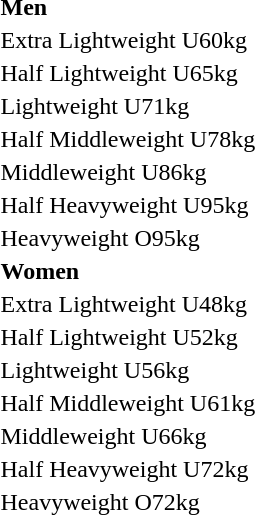<table>
<tr>
<td colspan=4><strong>Men</strong></td>
</tr>
<tr>
<td>Extra Lightweight U60kg</td>
<td></td>
<td></td>
<td><br> </td>
</tr>
<tr>
<td>Half Lightweight U65kg</td>
<td></td>
<td></td>
<td><br></td>
</tr>
<tr>
<td>Lightweight U71kg</td>
<td></td>
<td></td>
<td><br></td>
</tr>
<tr>
<td>Half Middleweight U78kg</td>
<td></td>
<td></td>
<td><br></td>
</tr>
<tr>
<td>Middleweight U86kg</td>
<td></td>
<td></td>
<td><br> </td>
</tr>
<tr>
<td>Half Heavyweight U95kg</td>
<td></td>
<td></td>
<td><br></td>
</tr>
<tr>
<td>Heavyweight O95kg</td>
<td></td>
<td></td>
<td><br></td>
</tr>
<tr>
<td colspan=4><strong>Women</strong></td>
</tr>
<tr>
<td>Extra Lightweight U48kg</td>
<td></td>
<td></td>
<td><br></td>
</tr>
<tr>
<td>Half Lightweight U52kg</td>
<td></td>
<td></td>
<td><br></td>
</tr>
<tr>
<td>Lightweight U56kg</td>
<td></td>
<td></td>
<td><br></td>
</tr>
<tr>
<td>Half Middleweight U61kg</td>
<td></td>
<td></td>
<td><br></td>
</tr>
<tr>
<td>Middleweight U66kg</td>
<td></td>
<td></td>
<td><br></td>
</tr>
<tr>
<td>Half Heavyweight U72kg</td>
<td></td>
<td></td>
<td><br></td>
</tr>
<tr>
<td>Heavyweight O72kg</td>
<td></td>
<td></td>
<td><br></td>
</tr>
</table>
